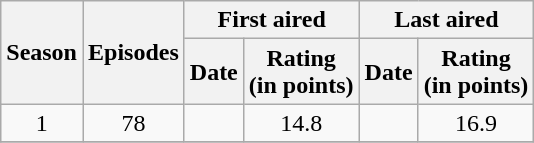<table class="wikitable" style="text-align: center">
<tr>
<th scope="col" rowspan="2">Season</th>
<th scope="col" rowspan="2" colspan="1">Episodes</th>
<th scope="col" colspan="2">First aired</th>
<th scope="col" colspan="2">Last aired</th>
</tr>
<tr>
<th scope="col">Date</th>
<th scope="col">Rating<br>(in points)</th>
<th scope="col">Date</th>
<th scope="col">Rating<br>(in points)</th>
</tr>
<tr>
<td>1</td>
<td>78</td>
<td></td>
<td>14.8</td>
<td></td>
<td>16.9</td>
</tr>
<tr>
</tr>
</table>
